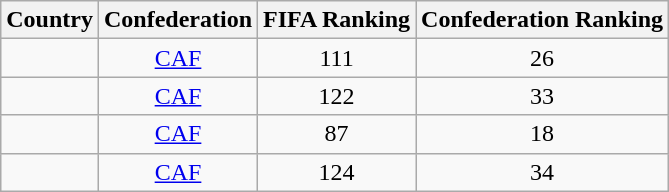<table class="wikitable sortable" style="text-align: center;">
<tr>
<th>Country</th>
<th>Confederation</th>
<th>FIFA Ranking</th>
<th>Confederation Ranking</th>
</tr>
<tr>
<td align=left></td>
<td><a href='#'>CAF</a></td>
<td>111</td>
<td>26</td>
</tr>
<tr>
<td align=left></td>
<td><a href='#'>CAF</a></td>
<td>122</td>
<td>33</td>
</tr>
<tr>
<td align=left></td>
<td><a href='#'>CAF</a></td>
<td>87</td>
<td>18</td>
</tr>
<tr>
<td align=left></td>
<td><a href='#'>CAF</a></td>
<td>124</td>
<td>34</td>
</tr>
</table>
